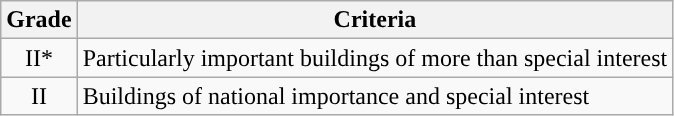<table class="wikitable">
<tr>
<th>Grade</th>
<th>Criteria</th>
</tr>
<tr>
<td align="center" >II*</td>
<td>Particularly important buildings of more than special interest</td>
</tr>
<tr>
<td align="center" >II</td>
<td>Buildings of national importance and special interest</td>
</tr>
</table>
